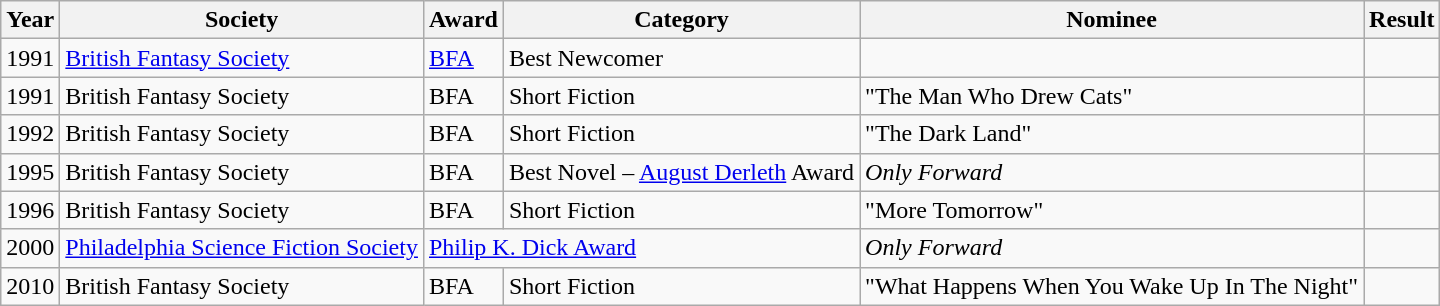<table class="wikitable">
<tr>
<th>Year</th>
<th>Society</th>
<th>Award</th>
<th>Category</th>
<th>Nominee</th>
<th>Result</th>
</tr>
<tr>
<td>1991</td>
<td><a href='#'>British Fantasy Society</a></td>
<td><a href='#'>BFA</a></td>
<td>Best Newcomer</td>
<td></td>
<td></td>
</tr>
<tr>
<td>1991</td>
<td>British Fantasy Society</td>
<td>BFA</td>
<td>Short Fiction</td>
<td>"The Man Who Drew Cats"</td>
<td></td>
</tr>
<tr>
<td>1992</td>
<td>British Fantasy Society</td>
<td>BFA</td>
<td>Short Fiction</td>
<td>"The Dark Land"</td>
<td></td>
</tr>
<tr>
<td>1995</td>
<td>British Fantasy Society</td>
<td>BFA</td>
<td>Best Novel – <a href='#'>August Derleth</a> Award</td>
<td><em>Only Forward</em></td>
<td></td>
</tr>
<tr>
<td>1996</td>
<td>British Fantasy Society</td>
<td>BFA</td>
<td>Short Fiction</td>
<td>"More Tomorrow"</td>
<td></td>
</tr>
<tr>
<td>2000</td>
<td><a href='#'>Philadelphia Science Fiction Society</a></td>
<td colspan="2"><a href='#'>Philip K. Dick Award</a></td>
<td><em>Only Forward</em></td>
<td></td>
</tr>
<tr>
<td>2010</td>
<td>British Fantasy Society</td>
<td>BFA</td>
<td>Short Fiction</td>
<td>"What Happens When You Wake Up In The Night"</td>
<td></td>
</tr>
</table>
